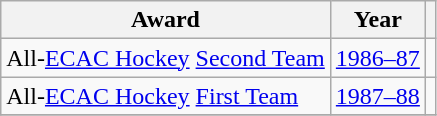<table class="wikitable">
<tr>
<th>Award</th>
<th>Year</th>
<th></th>
</tr>
<tr>
<td>All-<a href='#'>ECAC Hockey</a> <a href='#'>Second Team</a></td>
<td><a href='#'>1986–87</a></td>
<td></td>
</tr>
<tr>
<td>All-<a href='#'>ECAC Hockey</a> <a href='#'>First Team</a></td>
<td><a href='#'>1987–88</a></td>
<td></td>
</tr>
<tr>
</tr>
</table>
